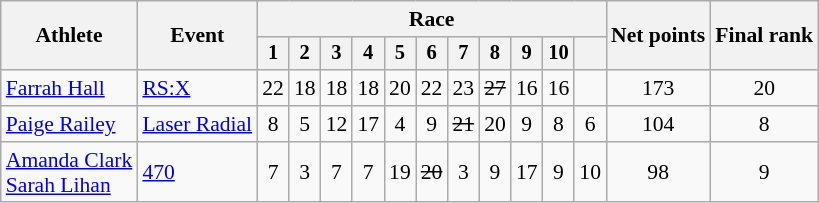<table class=wikitable style=font-size:90%;text-align:center>
<tr>
<th rowspan=2>Athlete</th>
<th rowspan=2>Event</th>
<th colspan=11>Race</th>
<th rowspan=2>Net points</th>
<th rowspan=2>Final rank</th>
</tr>
<tr style=font-size:95%>
<th>1</th>
<th>2</th>
<th>3</th>
<th>4</th>
<th>5</th>
<th>6</th>
<th>7</th>
<th>8</th>
<th>9</th>
<th>10</th>
<th></th>
</tr>
<tr>
<td align=left><a href='#'>Farrah Hall</a></td>
<td align=left><a href='#'>RS:X</a></td>
<td>22</td>
<td>18</td>
<td>18</td>
<td>18</td>
<td>20</td>
<td>22</td>
<td>23</td>
<td><s>27<br><small></small></s></td>
<td>16</td>
<td>16</td>
<td></td>
<td>173</td>
<td>20</td>
</tr>
<tr>
<td align=left><a href='#'>Paige Railey</a></td>
<td align=left><a href='#'>Laser Radial</a></td>
<td>8</td>
<td>5</td>
<td>12</td>
<td>17</td>
<td>4</td>
<td>9</td>
<td><s>21</s></td>
<td>20</td>
<td>9</td>
<td>8</td>
<td>6</td>
<td>104</td>
<td>8</td>
</tr>
<tr>
<td align=left><a href='#'>Amanda Clark</a><br><a href='#'>Sarah Lihan</a></td>
<td align=left><a href='#'>470</a></td>
<td>7</td>
<td>3</td>
<td>7</td>
<td>7</td>
<td>19</td>
<td><s>20</s></td>
<td>3</td>
<td>9</td>
<td>17</td>
<td>9</td>
<td>10</td>
<td>98</td>
<td>9</td>
</tr>
</table>
